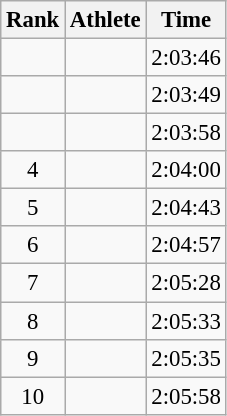<table class="wikitable" style="font-size:95%; text-align:center;">
<tr>
<th>Rank</th>
<th>Athlete</th>
<th>Time</th>
</tr>
<tr>
<td></td>
<td align=left></td>
<td align="center">2:03:46</td>
</tr>
<tr>
<td></td>
<td align=left></td>
<td align="center">2:03:49</td>
</tr>
<tr>
<td></td>
<td align=left></td>
<td align="center">2:03:58</td>
</tr>
<tr>
<td>4</td>
<td align=left></td>
<td align="center">2:04:00</td>
</tr>
<tr>
<td>5</td>
<td align=left></td>
<td align="center">2:04:43</td>
</tr>
<tr>
<td>6</td>
<td align=left></td>
<td align="center">2:04:57</td>
</tr>
<tr>
<td>7</td>
<td align=left></td>
<td align="center">2:05:28</td>
</tr>
<tr>
<td>8</td>
<td align=left></td>
<td align="center">2:05:33</td>
</tr>
<tr>
<td>9</td>
<td align=left></td>
<td align="center">2:05:35</td>
</tr>
<tr>
<td>10</td>
<td align=left></td>
<td align="center">2:05:58</td>
</tr>
</table>
